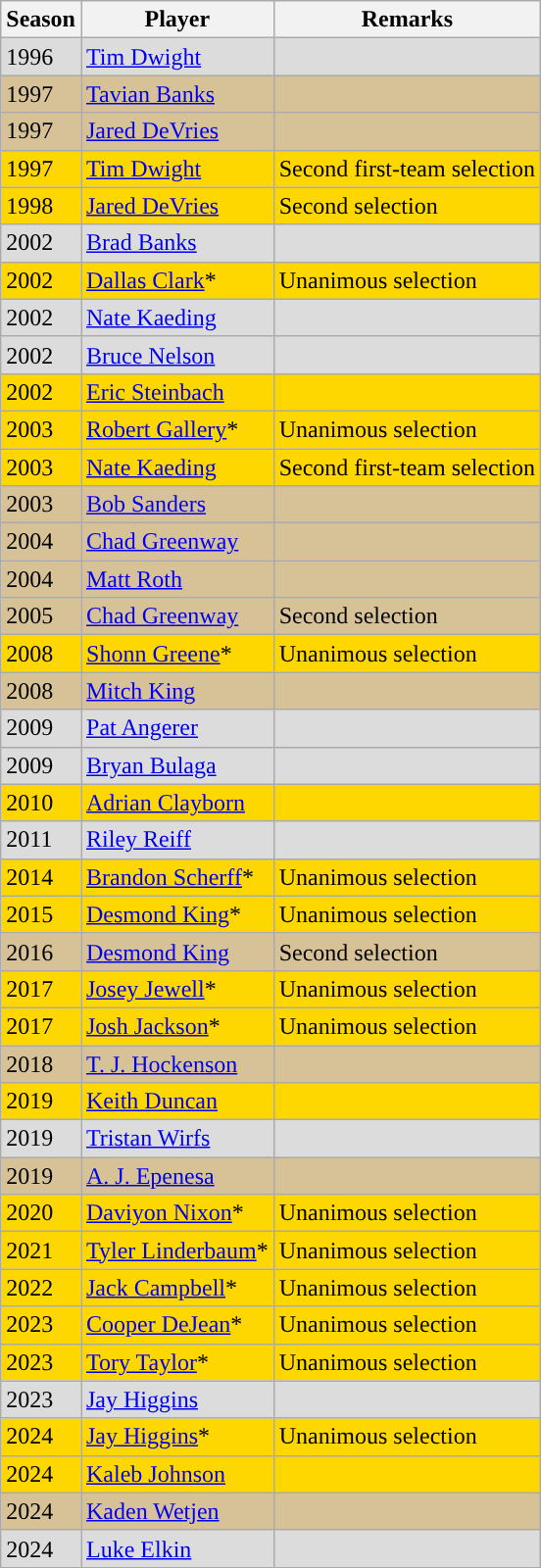<table class="wikitable" style="float:left; margin-right:1em;">
<tr>
<th>Season</th>
<th>Player</th>
<th>Remarks</th>
</tr>
<tr style="background: #dcdcdc;">
<td>1996</td>
<td><a href='#'>Tim Dwight</a></td>
<td></td>
</tr>
<tr style="background: #d7c297;">
<td>1997</td>
<td><a href='#'>Tavian Banks</a></td>
<td></td>
</tr>
<tr style="background: #d7c297;">
<td>1997</td>
<td><a href='#'>Jared DeVries</a></td>
<td></td>
</tr>
<tr style="background: #FFD700;">
<td>1997</td>
<td><a href='#'>Tim Dwight</a></td>
<td>Second first-team selection</td>
</tr>
<tr style="background: #FFD700;">
<td>1998</td>
<td><a href='#'>Jared DeVries</a></td>
<td>Second selection</td>
</tr>
<tr style="background: #dcdcdc;">
<td>2002</td>
<td><a href='#'>Brad Banks</a></td>
<td></td>
</tr>
<tr style="background: #FFD700;">
<td>2002</td>
<td><a href='#'>Dallas Clark</a>*</td>
<td>Unanimous selection</td>
</tr>
<tr style="background: #dcdcdc;">
<td>2002</td>
<td><a href='#'>Nate Kaeding</a></td>
<td></td>
</tr>
<tr style="background: #dcdcdc;">
<td>2002</td>
<td><a href='#'>Bruce Nelson</a></td>
<td></td>
</tr>
<tr style="background: #FFD700;">
<td>2002</td>
<td><a href='#'>Eric Steinbach</a></td>
<td></td>
</tr>
<tr style="background: #FFD700;">
<td>2003</td>
<td><a href='#'>Robert Gallery</a>*</td>
<td>Unanimous selection</td>
</tr>
<tr style="background: #FFD700;">
<td>2003</td>
<td><a href='#'>Nate Kaeding</a></td>
<td>Second first-team selection</td>
</tr>
<tr style="background: #d7c297;">
<td>2003</td>
<td><a href='#'>Bob Sanders</a></td>
<td></td>
</tr>
<tr style="background: #d7c297;">
<td>2004</td>
<td><a href='#'>Chad Greenway</a></td>
<td></td>
</tr>
<tr style="background: #d7c297;">
<td>2004</td>
<td><a href='#'>Matt Roth</a></td>
<td></td>
</tr>
<tr style="background: #d7c297;">
<td>2005</td>
<td><a href='#'>Chad Greenway</a></td>
<td>Second selection</td>
</tr>
<tr style="background: #FFD700;">
<td>2008</td>
<td><a href='#'>Shonn Greene</a>*</td>
<td>Unanimous selection</td>
</tr>
<tr style="background: #d7c297;">
<td>2008</td>
<td><a href='#'>Mitch King</a></td>
<td></td>
</tr>
<tr style="background: #dcdcdc;">
<td>2009</td>
<td><a href='#'>Pat Angerer</a></td>
<td></td>
</tr>
<tr style="background: #dcdcdc;">
<td>2009</td>
<td><a href='#'>Bryan Bulaga</a></td>
<td></td>
</tr>
<tr style="background: #FFD700;">
<td>2010</td>
<td><a href='#'>Adrian Clayborn</a></td>
<td></td>
</tr>
<tr style="background: #dcdcdc;">
<td>2011</td>
<td><a href='#'>Riley Reiff</a></td>
<td></td>
</tr>
<tr style="background: #FFD700;">
<td>2014</td>
<td><a href='#'>Brandon Scherff</a>*</td>
<td>Unanimous selection</td>
</tr>
<tr style="background: #FFD700;">
<td>2015</td>
<td><a href='#'>Desmond King</a>*</td>
<td>Unanimous selection</td>
</tr>
<tr style="background: #d7c297;">
<td>2016</td>
<td><a href='#'>Desmond King</a></td>
<td>Second selection</td>
</tr>
<tr style="background: #FFD700;">
<td>2017</td>
<td><a href='#'>Josey Jewell</a>*</td>
<td>Unanimous selection</td>
</tr>
<tr style="background: #FFD700;">
<td>2017</td>
<td><a href='#'>Josh Jackson</a>*</td>
<td>Unanimous selection</td>
</tr>
<tr style="background: #d7c297;">
<td>2018</td>
<td><a href='#'>T. J. Hockenson</a></td>
<td></td>
</tr>
<tr style="background: #FFD700;">
<td>2019</td>
<td><a href='#'>Keith Duncan</a></td>
<td></td>
</tr>
<tr style="background: #dcdcdc;">
<td>2019</td>
<td><a href='#'>Tristan Wirfs</a></td>
<td></td>
</tr>
<tr style="background: #d7c297;">
<td>2019</td>
<td><a href='#'>A. J. Epenesa</a></td>
<td></td>
</tr>
<tr style="background: #FFD700;">
<td>2020</td>
<td><a href='#'>Daviyon Nixon</a>*</td>
<td>Unanimous selection</td>
</tr>
<tr style="background: #FFD700;">
<td>2021</td>
<td><a href='#'>Tyler Linderbaum</a>*</td>
<td>Unanimous selection</td>
</tr>
<tr style="background: #FFD700;">
<td>2022</td>
<td><a href='#'>Jack Campbell</a>*</td>
<td>Unanimous selection</td>
</tr>
<tr style="background: #FFD700;">
<td>2023</td>
<td><a href='#'>Cooper DeJean</a>*</td>
<td>Unanimous selection</td>
</tr>
<tr style="background: #FFD700;">
<td>2023</td>
<td><a href='#'>Tory Taylor</a>*</td>
<td>Unanimous selection</td>
</tr>
<tr style="background: #dcdcdc;">
<td>2023</td>
<td><a href='#'>Jay Higgins</a></td>
<td></td>
</tr>
<tr style="background: #FFD700;">
<td>2024</td>
<td><a href='#'>Jay Higgins</a>*</td>
<td>Unanimous selection</td>
</tr>
<tr style="background: #FFD700;">
<td>2024</td>
<td><a href='#'>Kaleb Johnson</a></td>
<td></td>
</tr>
<tr style="background: #d7c297;">
<td>2024</td>
<td><a href='#'>Kaden Wetjen</a></td>
<td></td>
</tr>
<tr style="background: #dcdcdc;">
<td>2024</td>
<td><a href='#'>Luke Elkin</a></td>
<td></td>
</tr>
</table>
